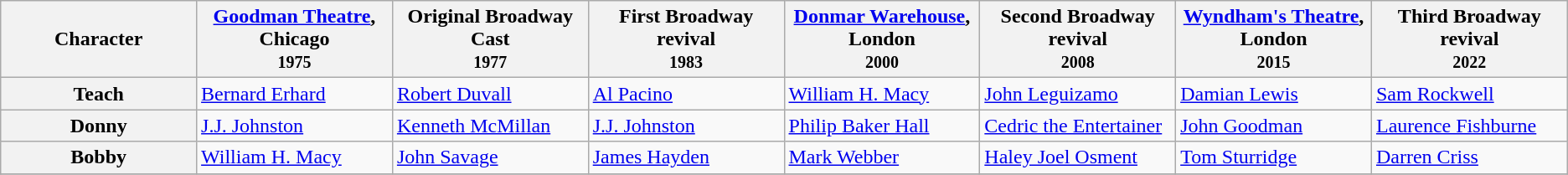<table class="wikitable">
<tr>
<th style="width:10%;">Character</th>
<th style="width:10%;"><a href='#'>Goodman Theatre</a>, Chicago <br> <small>1975</small></th>
<th style="width:10%;">Original Broadway Cast <br> <small>1977</small></th>
<th style="width:10%;">First Broadway revival <br> <small>1983</small></th>
<th style="width:10%;"><a href='#'>Donmar Warehouse</a>, London <br> <small>2000</small></th>
<th style="width:10%;">Second Broadway revival <br> <small>2008</small></th>
<th style="width:10%;"><a href='#'>Wyndham's Theatre</a>, London <br> <small>2015</small></th>
<th style="width:10%;">Third Broadway revival <br> <small>2022</small></th>
</tr>
<tr>
<th>Teach</th>
<td><a href='#'>Bernard Erhard</a></td>
<td><a href='#'>Robert Duvall</a></td>
<td><a href='#'>Al Pacino</a></td>
<td><a href='#'>William H. Macy</a></td>
<td><a href='#'>John Leguizamo</a></td>
<td><a href='#'>Damian Lewis</a></td>
<td><a href='#'>Sam Rockwell</a></td>
</tr>
<tr>
<th>Donny</th>
<td><a href='#'>J.J. Johnston</a></td>
<td><a href='#'>Kenneth McMillan</a></td>
<td><a href='#'>J.J. Johnston</a></td>
<td><a href='#'>Philip Baker Hall</a></td>
<td><a href='#'>Cedric the Entertainer</a></td>
<td><a href='#'>John Goodman</a></td>
<td><a href='#'>Laurence Fishburne</a></td>
</tr>
<tr>
<th>Bobby</th>
<td><a href='#'>William H. Macy</a></td>
<td><a href='#'>John Savage</a></td>
<td><a href='#'>James Hayden</a></td>
<td><a href='#'>Mark Webber</a></td>
<td><a href='#'>Haley Joel Osment</a></td>
<td><a href='#'>Tom Sturridge</a></td>
<td><a href='#'>Darren Criss</a></td>
</tr>
<tr>
</tr>
</table>
